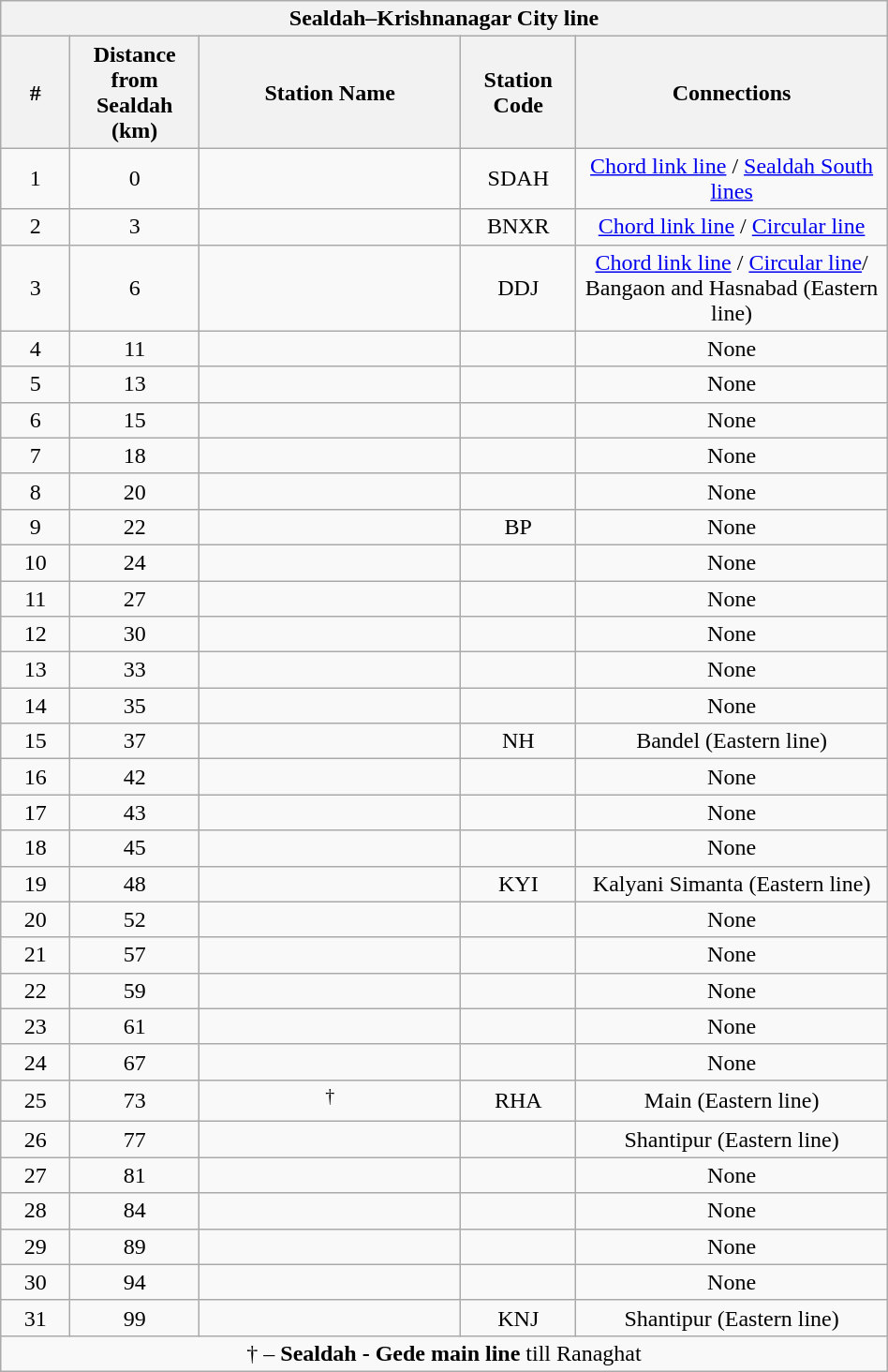<table class="wikitable" style="text-align:center; width:50%;">
<tr>
<th colspan="5"><strong>Sealdah–Krishnanagar City line</strong></th>
</tr>
<tr>
<th style="width:1%;">#</th>
<th style="width:1%;">Distance from Sealdah (km)</th>
<th style="width:5%;">Station Name</th>
<th style="width:1%;">Station Code</th>
<th style="width:5%;">Connections</th>
</tr>
<tr>
<td>1</td>
<td>0</td>
<td><strong></strong></td>
<td>SDAH</td>
<td><a href='#'>Chord link line</a> / <a href='#'>Sealdah South lines</a></td>
</tr>
<tr>
<td>2</td>
<td>3</td>
<td></td>
<td>BNXR</td>
<td><a href='#'>Chord link line</a> / <a href='#'>Circular line</a></td>
</tr>
<tr>
<td>3</td>
<td>6</td>
<td><strong></strong></td>
<td>DDJ</td>
<td><a href='#'>Chord link line</a> / <a href='#'>Circular line</a>/ Bangaon and Hasnabad (Eastern line)</td>
</tr>
<tr>
<td>4</td>
<td>11</td>
<td></td>
<td></td>
<td>None</td>
</tr>
<tr>
<td>5</td>
<td>13</td>
<td></td>
<td></td>
<td>None</td>
</tr>
<tr>
<td>6</td>
<td>15</td>
<td></td>
<td></td>
<td>None</td>
</tr>
<tr>
<td>7</td>
<td>18</td>
<td></td>
<td></td>
<td>None</td>
</tr>
<tr>
<td>8</td>
<td>20</td>
<td></td>
<td></td>
<td>None</td>
</tr>
<tr>
<td>9</td>
<td>22</td>
<td><strong></strong></td>
<td>BP</td>
<td>None</td>
</tr>
<tr>
<td>10</td>
<td>24</td>
<td></td>
<td></td>
<td>None</td>
</tr>
<tr>
<td>11</td>
<td>27</td>
<td></td>
<td></td>
<td>None</td>
</tr>
<tr>
<td>12</td>
<td>30</td>
<td></td>
<td></td>
<td>None</td>
</tr>
<tr>
<td>13</td>
<td>33</td>
<td></td>
<td></td>
<td>None</td>
</tr>
<tr>
<td>14</td>
<td>35</td>
<td></td>
<td></td>
<td>None</td>
</tr>
<tr>
<td>15</td>
<td>37</td>
<td><strong></strong></td>
<td>NH</td>
<td>Bandel (Eastern line)</td>
</tr>
<tr>
<td>16</td>
<td>42</td>
<td></td>
<td></td>
<td>None</td>
</tr>
<tr>
<td>17</td>
<td>43</td>
<td></td>
<td></td>
<td>None</td>
</tr>
<tr>
<td>18</td>
<td>45</td>
<td></td>
<td></td>
<td>None</td>
</tr>
<tr>
<td>19</td>
<td>48</td>
<td></td>
<td>KYI</td>
<td>Kalyani Simanta (Eastern line)</td>
</tr>
<tr>
<td>20</td>
<td>52</td>
<td></td>
<td></td>
<td>None</td>
</tr>
<tr>
<td>21</td>
<td>57</td>
<td></td>
<td></td>
<td>None</td>
</tr>
<tr>
<td>22</td>
<td>59</td>
<td></td>
<td></td>
<td>None</td>
</tr>
<tr>
<td>23</td>
<td>61</td>
<td></td>
<td></td>
<td>None</td>
</tr>
<tr>
<td>24</td>
<td>67</td>
<td></td>
<td></td>
<td>None</td>
</tr>
<tr>
<td>25</td>
<td>73</td>
<td><strong></strong><sup>†</sup></td>
<td>RHA</td>
<td>Main (Eastern line)</td>
</tr>
<tr>
<td>26</td>
<td>77</td>
<td></td>
<td></td>
<td>Shantipur (Eastern line)</td>
</tr>
<tr>
<td>27</td>
<td>81</td>
<td></td>
<td></td>
<td>None</td>
</tr>
<tr>
<td>28</td>
<td>84</td>
<td></td>
<td></td>
<td>None</td>
</tr>
<tr>
<td>29</td>
<td>89</td>
<td></td>
<td></td>
<td>None</td>
</tr>
<tr>
<td>30</td>
<td>94</td>
<td></td>
<td></td>
<td>None</td>
</tr>
<tr>
<td>31</td>
<td>99</td>
<td><strong></strong></td>
<td>KNJ</td>
<td>Shantipur (Eastern line)</td>
</tr>
<tr>
<td colspan="5">† – <strong>Sealdah - Gede main line</strong> till Ranaghat</td>
</tr>
</table>
